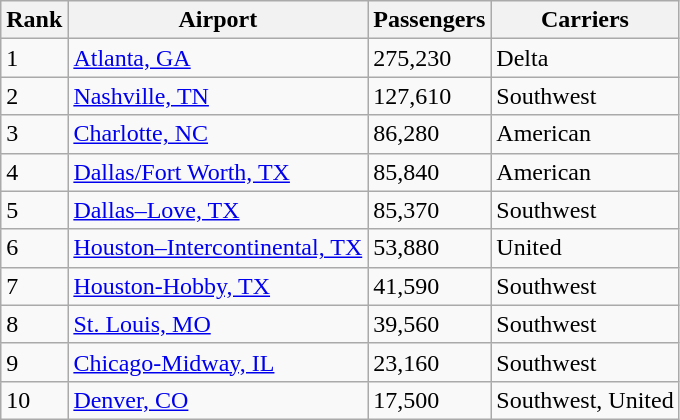<table class="wikitable">
<tr>
<th>Rank</th>
<th>Airport</th>
<th>Passengers</th>
<th>Carriers</th>
</tr>
<tr>
<td>1</td>
<td> <a href='#'>Atlanta, GA</a></td>
<td>275,230</td>
<td>Delta</td>
</tr>
<tr>
<td>2</td>
<td> <a href='#'>Nashville, TN</a></td>
<td>127,610</td>
<td>Southwest</td>
</tr>
<tr>
<td>3</td>
<td> <a href='#'>Charlotte, NC</a></td>
<td>86,280</td>
<td>American</td>
</tr>
<tr>
<td>4</td>
<td> <a href='#'>Dallas/Fort Worth, TX</a></td>
<td>85,840</td>
<td>American</td>
</tr>
<tr>
<td>5</td>
<td> <a href='#'>Dallas–Love, TX</a></td>
<td>85,370</td>
<td>Southwest</td>
</tr>
<tr>
<td>6</td>
<td> <a href='#'>Houston–Intercontinental, TX</a></td>
<td>53,880</td>
<td>United</td>
</tr>
<tr>
<td>7</td>
<td> <a href='#'>Houston-Hobby, TX</a></td>
<td>41,590</td>
<td>Southwest</td>
</tr>
<tr>
<td>8</td>
<td> <a href='#'>St. Louis, MO</a></td>
<td>39,560</td>
<td>Southwest</td>
</tr>
<tr>
<td>9</td>
<td> <a href='#'>Chicago-Midway, IL</a></td>
<td>23,160</td>
<td>Southwest</td>
</tr>
<tr>
<td>10</td>
<td> <a href='#'>Denver, CO</a></td>
<td>17,500</td>
<td>Southwest, United</td>
</tr>
</table>
